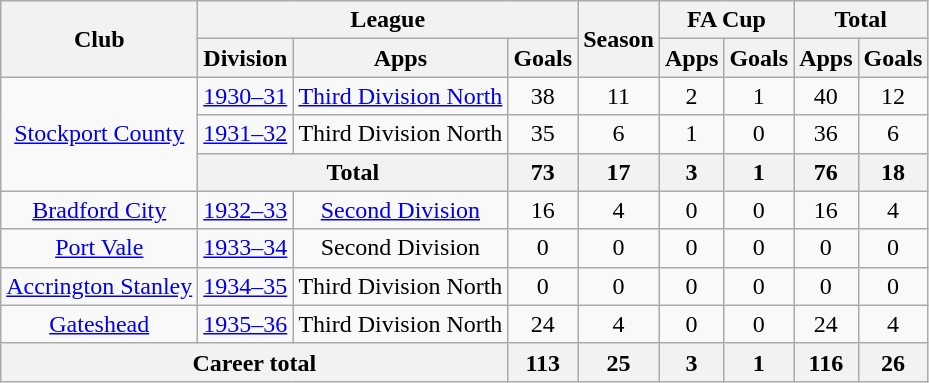<table class="wikitable" style="text-align: center;">
<tr>
<th rowspan="2">Club</th>
<th colspan="3">League</th>
<th rowspan="2">Season</th>
<th colspan="2">FA Cup</th>
<th colspan="2">Total</th>
</tr>
<tr>
<th>Division</th>
<th>Apps</th>
<th>Goals</th>
<th>Apps</th>
<th>Goals</th>
<th>Apps</th>
<th>Goals</th>
</tr>
<tr>
<td rowspan="3"><a href='#'>Stockport County</a></td>
<td><a href='#'>1930–31</a></td>
<td><a href='#'>Third Division North</a></td>
<td>38</td>
<td>11</td>
<td>2</td>
<td>1</td>
<td>40</td>
<td>12</td>
</tr>
<tr>
<td><a href='#'>1931–32</a></td>
<td>Third Division North</td>
<td>35</td>
<td>6</td>
<td>1</td>
<td>0</td>
<td>36</td>
<td>6</td>
</tr>
<tr>
<th colspan="2">Total</th>
<th>73</th>
<th>17</th>
<th>3</th>
<th>1</th>
<th>76</th>
<th>18</th>
</tr>
<tr>
<td><a href='#'>Bradford City</a></td>
<td><a href='#'>1932–33</a></td>
<td><a href='#'>Second Division</a></td>
<td>16</td>
<td>4</td>
<td>0</td>
<td>0</td>
<td>16</td>
<td>4</td>
</tr>
<tr>
<td><a href='#'>Port Vale</a></td>
<td><a href='#'>1933–34</a></td>
<td>Second Division</td>
<td>0</td>
<td>0</td>
<td>0</td>
<td>0</td>
<td>0</td>
<td>0</td>
</tr>
<tr>
<td><a href='#'>Accrington Stanley</a></td>
<td><a href='#'>1934–35</a></td>
<td>Third Division North</td>
<td>0</td>
<td>0</td>
<td>0</td>
<td>0</td>
<td>0</td>
<td>0</td>
</tr>
<tr>
<td><a href='#'>Gateshead</a></td>
<td><a href='#'>1935–36</a></td>
<td>Third Division North</td>
<td>24</td>
<td>4</td>
<td>0</td>
<td>0</td>
<td>24</td>
<td>4</td>
</tr>
<tr>
<th colspan="3">Career total</th>
<th>113</th>
<th>25</th>
<th>3</th>
<th>1</th>
<th>116</th>
<th>26</th>
</tr>
</table>
